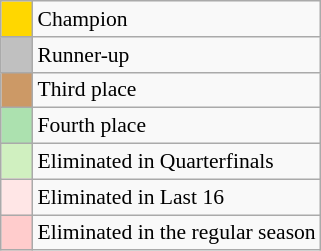<table class="wikitable" style="font-size:90%">
<tr>
<td style="background:gold;">    </td>
<td>Champion</td>
</tr>
<tr>
<td style="background:silver;">    </td>
<td>Runner-up</td>
</tr>
<tr>
<td style="background:#CC9966;">    </td>
<td>Third place</td>
</tr>
<tr>
<td style="background:#ACE1AF;">    </td>
<td>Fourth place</td>
</tr>
<tr>
<td style="background:#D0F0C0;">    </td>
<td>Eliminated in Quarterfinals</td>
</tr>
<tr>
<td style="background:#ffe6e6;">    </td>
<td>Eliminated in Last 16</td>
</tr>
<tr>
<td style="background:#ffcccc;">    </td>
<td>Eliminated in the regular season</td>
</tr>
</table>
